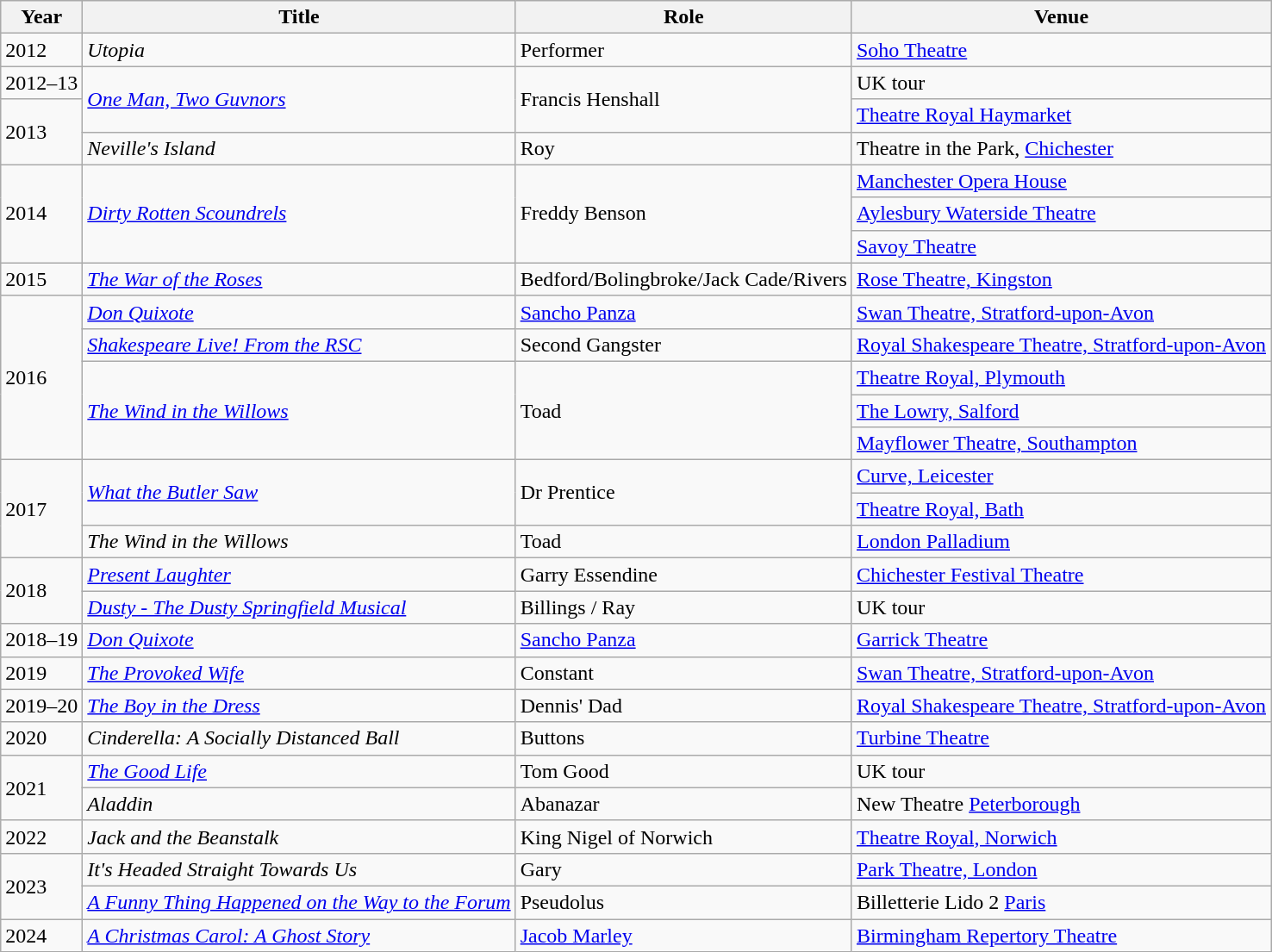<table class="wikitable">
<tr>
<th>Year</th>
<th>Title</th>
<th>Role</th>
<th>Venue</th>
</tr>
<tr>
<td>2012</td>
<td><em>Utopia</em></td>
<td>Performer</td>
<td><a href='#'>Soho Theatre</a></td>
</tr>
<tr>
<td>2012–13</td>
<td rowspan="2"><em><a href='#'>One Man, Two Guvnors</a></em></td>
<td rowspan="2">Francis Henshall</td>
<td>UK tour</td>
</tr>
<tr>
<td rowspan="2">2013</td>
<td><a href='#'>Theatre Royal Haymarket</a></td>
</tr>
<tr>
<td><em>Neville's Island</em></td>
<td>Roy</td>
<td>Theatre in the Park, <a href='#'>Chichester</a></td>
</tr>
<tr>
<td rowspan="3">2014</td>
<td rowspan="3"><a href='#'><em>Dirty Rotten Scoundrels</em></a></td>
<td rowspan="3">Freddy Benson</td>
<td><a href='#'>Manchester Opera House</a></td>
</tr>
<tr>
<td><a href='#'>Aylesbury Waterside Theatre</a></td>
</tr>
<tr>
<td><a href='#'>Savoy Theatre</a></td>
</tr>
<tr>
<td>2015</td>
<td><a href='#'><em>The War of the Roses</em></a></td>
<td>Bedford/Bolingbroke/Jack Cade/Rivers</td>
<td><a href='#'>Rose Theatre, Kingston</a></td>
</tr>
<tr>
<td rowspan="5">2016</td>
<td><em><a href='#'>Don Quixote</a></em></td>
<td><a href='#'>Sancho Panza</a></td>
<td><a href='#'>Swan Theatre, Stratford-upon-Avon</a></td>
</tr>
<tr>
<td><em><a href='#'>Shakespeare Live! From the RSC</a></em></td>
<td>Second Gangster</td>
<td><a href='#'>Royal Shakespeare Theatre, Stratford-upon-Avon</a></td>
</tr>
<tr>
<td rowspan="3"><a href='#'><em>The Wind in the Willows</em></a></td>
<td rowspan="3">Toad</td>
<td><a href='#'>Theatre Royal, Plymouth</a></td>
</tr>
<tr>
<td><a href='#'>The Lowry, Salford</a></td>
</tr>
<tr>
<td><a href='#'>Mayflower Theatre, Southampton</a></td>
</tr>
<tr>
<td rowspan="3">2017</td>
<td rowspan="2"><a href='#'><em>What the Butler Saw</em></a></td>
<td rowspan="2">Dr Prentice</td>
<td><a href='#'>Curve, Leicester</a></td>
</tr>
<tr>
<td><a href='#'>Theatre Royal, Bath</a></td>
</tr>
<tr>
<td><em>The Wind in the Willows</em></td>
<td>Toad</td>
<td><a href='#'>London Palladium</a></td>
</tr>
<tr>
<td rowspan="2">2018</td>
<td><em><a href='#'>Present Laughter</a></em></td>
<td>Garry Essendine</td>
<td><a href='#'>Chichester Festival Theatre</a></td>
</tr>
<tr>
<td><em><a href='#'>Dusty - The Dusty Springfield Musical</a></em></td>
<td>Billings / Ray</td>
<td>UK tour</td>
</tr>
<tr>
<td>2018–19</td>
<td><em><a href='#'>Don Quixote</a></em></td>
<td><a href='#'>Sancho Panza</a></td>
<td><a href='#'>Garrick Theatre</a></td>
</tr>
<tr>
<td>2019</td>
<td><em><a href='#'>The Provoked Wife</a></em></td>
<td>Constant</td>
<td><a href='#'>Swan Theatre, Stratford-upon-Avon</a></td>
</tr>
<tr>
<td>2019–20</td>
<td><a href='#'><em>The Boy in the Dress</em></a></td>
<td>Dennis' Dad</td>
<td><a href='#'>Royal Shakespeare Theatre, Stratford-upon-Avon</a></td>
</tr>
<tr>
<td>2020</td>
<td><em>Cinderella: A Socially Distanced Ball</em></td>
<td>Buttons</td>
<td><a href='#'>Turbine Theatre</a></td>
</tr>
<tr>
<td rowspan="2">2021</td>
<td><em><a href='#'>The Good Life</a></em></td>
<td>Tom Good</td>
<td>UK tour</td>
</tr>
<tr>
<td><em>Aladdin</em></td>
<td>Abanazar</td>
<td>New Theatre <a href='#'>Peterborough</a></td>
</tr>
<tr>
<td>2022</td>
<td><em>Jack and the Beanstalk</em></td>
<td>King Nigel of Norwich</td>
<td><a href='#'>Theatre Royal, Norwich</a></td>
</tr>
<tr>
<td rowspan="2">2023</td>
<td><em>It's Headed Straight Towards Us</em></td>
<td>Gary</td>
<td><a href='#'>Park Theatre, London</a></td>
</tr>
<tr>
<td><em><a href='#'>A Funny Thing Happened on the Way to the Forum</a></em></td>
<td>Pseudolus</td>
<td>Billetterie Lido 2 <a href='#'>Paris</a></td>
</tr>
<tr>
<td>2024</td>
<td><em><a href='#'>A Christmas Carol: A Ghost Story</a></em></td>
<td><a href='#'>Jacob Marley</a></td>
<td><a href='#'>Birmingham Repertory Theatre</a></td>
</tr>
</table>
